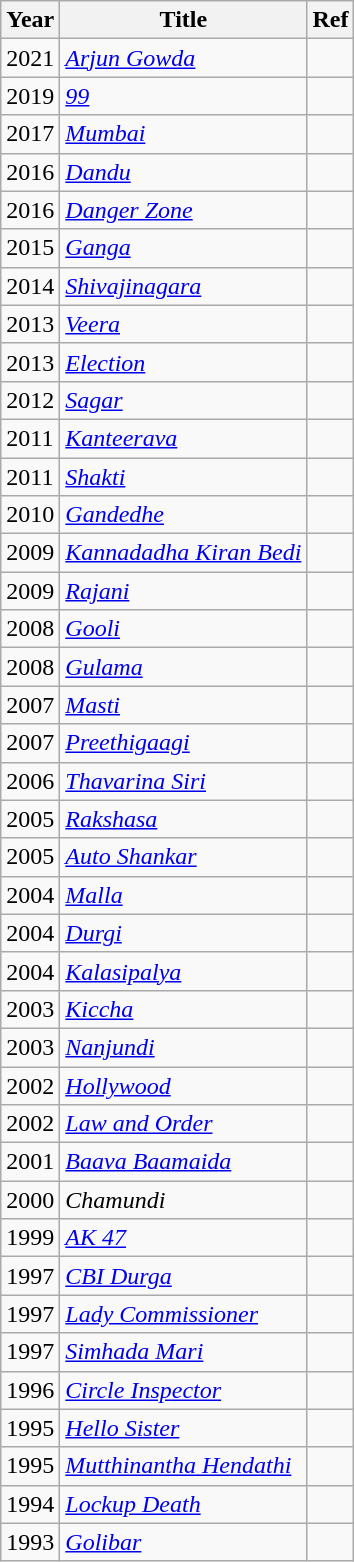<table class="wikitable sortable plainrowheaders">
<tr>
<th scope="col">Year</th>
<th scope="col">Title</th>
<th>Ref</th>
</tr>
<tr>
<td>2021</td>
<td><em><a href='#'>Arjun Gowda</a></em></td>
<td></td>
</tr>
<tr>
<td>2019</td>
<td><em><a href='#'>99</a></em></td>
<td></td>
</tr>
<tr>
<td>2017</td>
<td><em><a href='#'>Mumbai</a></em></td>
<td></td>
</tr>
<tr>
<td>2016</td>
<td><em><a href='#'>Dandu</a></em></td>
<td></td>
</tr>
<tr>
<td>2016</td>
<td><em><a href='#'>Danger Zone</a></em></td>
<td></td>
</tr>
<tr>
<td>2015</td>
<td><em><a href='#'>Ganga</a></em></td>
<td></td>
</tr>
<tr>
<td>2014</td>
<td><em><a href='#'>Shivajinagara</a></em></td>
<td></td>
</tr>
<tr>
<td>2013</td>
<td><em><a href='#'>Veera</a></em></td>
<td></td>
</tr>
<tr>
<td>2013</td>
<td><em><a href='#'>Election</a></em></td>
<td></td>
</tr>
<tr>
<td>2012</td>
<td><em><a href='#'>Sagar</a></em></td>
<td></td>
</tr>
<tr>
<td>2011</td>
<td><em><a href='#'>Kanteerava</a></em></td>
<td></td>
</tr>
<tr>
<td>2011</td>
<td><em><a href='#'>Shakti</a></em></td>
<td></td>
</tr>
<tr>
<td>2010</td>
<td><em><a href='#'>Gandedhe</a></em></td>
<td></td>
</tr>
<tr>
<td>2009</td>
<td><em><a href='#'>Kannadadha Kiran Bedi</a></em></td>
<td></td>
</tr>
<tr>
<td>2009</td>
<td><em><a href='#'>Rajani</a></em></td>
<td></td>
</tr>
<tr>
<td>2008</td>
<td><em><a href='#'>Gooli</a></em></td>
<td></td>
</tr>
<tr>
<td>2008</td>
<td><em><a href='#'>Gulama</a></em></td>
<td></td>
</tr>
<tr>
<td>2007</td>
<td><em><a href='#'>Masti</a></em></td>
<td></td>
</tr>
<tr>
<td>2007</td>
<td><em><a href='#'>Preethigaagi</a></em></td>
<td></td>
</tr>
<tr>
<td>2006</td>
<td><em><a href='#'>Thavarina Siri</a></em></td>
<td></td>
</tr>
<tr>
<td>2005</td>
<td><em><a href='#'>Rakshasa</a></em></td>
<td></td>
</tr>
<tr>
<td>2005</td>
<td><em><a href='#'>Auto Shankar</a></em></td>
<td></td>
</tr>
<tr>
<td>2004</td>
<td><em><a href='#'>Malla</a></em></td>
<td></td>
</tr>
<tr>
<td>2004</td>
<td><em><a href='#'>Durgi</a></em></td>
<td></td>
</tr>
<tr>
<td>2004</td>
<td><em><a href='#'>Kalasipalya</a></em></td>
<td></td>
</tr>
<tr>
<td>2003</td>
<td><em><a href='#'>Kiccha</a></em></td>
<td></td>
</tr>
<tr>
<td>2003</td>
<td><em><a href='#'>Nanjundi</a></em></td>
<td></td>
</tr>
<tr>
<td>2002</td>
<td><em><a href='#'>Hollywood</a></em></td>
<td></td>
</tr>
<tr>
<td>2002</td>
<td><em><a href='#'>Law and Order</a></em></td>
<td></td>
</tr>
<tr>
<td>2001</td>
<td><em><a href='#'>Baava Baamaida</a></em></td>
<td></td>
</tr>
<tr>
<td>2000</td>
<td><em>Chamundi</em></td>
<td></td>
</tr>
<tr>
<td>1999</td>
<td><em><a href='#'>AK 47</a></em></td>
<td></td>
</tr>
<tr>
<td>1997</td>
<td><em><a href='#'>CBI Durga</a></em></td>
<td></td>
</tr>
<tr>
<td>1997</td>
<td><em><a href='#'>Lady Commissioner</a></em></td>
<td></td>
</tr>
<tr>
<td>1997</td>
<td><em><a href='#'>Simhada Mari</a></em></td>
<td></td>
</tr>
<tr>
<td>1996</td>
<td><em><a href='#'>Circle Inspector</a></em></td>
<td></td>
</tr>
<tr>
<td>1995</td>
<td><em><a href='#'>Hello Sister</a></em></td>
<td></td>
</tr>
<tr>
<td>1995</td>
<td><em><a href='#'>Mutthinantha Hendathi</a></em></td>
<td></td>
</tr>
<tr>
<td>1994</td>
<td><em><a href='#'>Lockup Death</a></em></td>
<td></td>
</tr>
<tr>
<td>1993</td>
<td><em><a href='#'>Golibar</a></em></td>
<td></td>
</tr>
</table>
